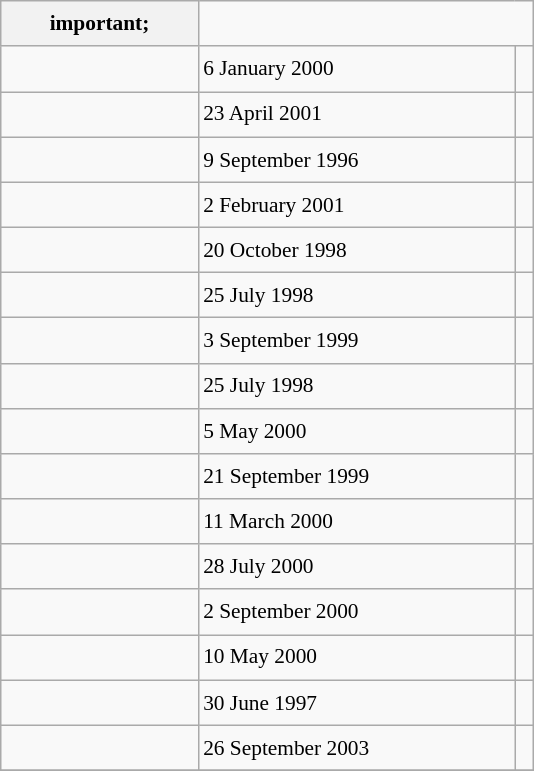<table class="wikitable" style="font-size: 89%; float: left; width: 25em; margin-right: 1em; line-height: 1.65em">
<tr>
<th>important;</th>
</tr>
<tr>
<td></td>
<td>6 January 2000</td>
<td></td>
</tr>
<tr>
<td></td>
<td>23 April 2001</td>
<td></td>
</tr>
<tr>
<td></td>
<td>9 September 1996</td>
<td></td>
</tr>
<tr>
<td></td>
<td>2 February 2001</td>
<td></td>
</tr>
<tr>
<td></td>
<td>20 October 1998</td>
<td></td>
</tr>
<tr>
<td></td>
<td>25 July 1998</td>
<td></td>
</tr>
<tr>
<td></td>
<td>3 September 1999</td>
<td></td>
</tr>
<tr>
<td></td>
<td>25 July 1998</td>
<td></td>
</tr>
<tr>
<td></td>
<td>5 May 2000</td>
<td></td>
</tr>
<tr>
<td></td>
<td>21 September 1999</td>
<td></td>
</tr>
<tr>
<td></td>
<td>11 March 2000</td>
<td></td>
</tr>
<tr>
<td></td>
<td>28 July 2000</td>
<td></td>
</tr>
<tr>
<td></td>
<td>2 September 2000</td>
<td></td>
</tr>
<tr>
<td></td>
<td>10 May 2000</td>
<td></td>
</tr>
<tr>
<td></td>
<td>30 June 1997</td>
<td></td>
</tr>
<tr>
<td></td>
<td>26 September 2003</td>
<td></td>
</tr>
<tr>
</tr>
</table>
